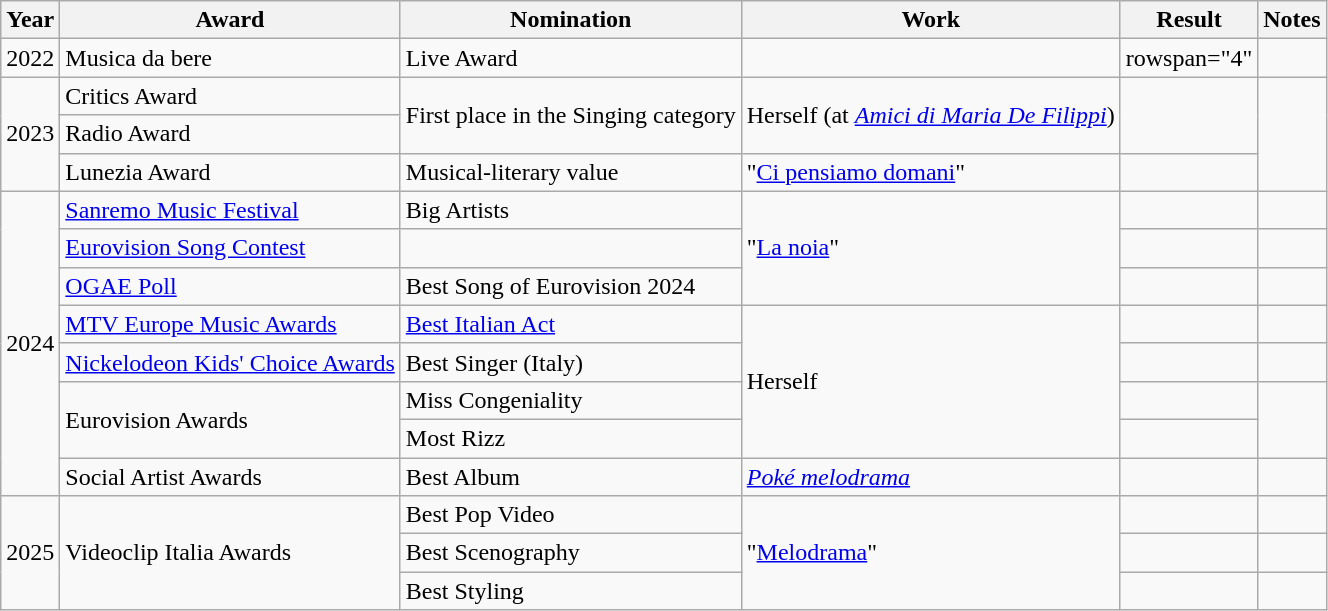<table class="wikitable">
<tr>
<th>Year</th>
<th>Award</th>
<th>Nomination</th>
<th>Work</th>
<th>Result</th>
<th>Notes</th>
</tr>
<tr>
<td>2022</td>
<td>Musica da bere</td>
<td>Live Award</td>
<td></td>
<td>rowspan="4" </td>
<td align="center"></td>
</tr>
<tr>
<td rowspan="3">2023</td>
<td>Critics Award</td>
<td rowspan="2">First place in the Singing category</td>
<td rowspan="2">Herself (at <em><a href='#'>Amici di Maria De Filippi</a></em>)</td>
<td rowspan="2"></td>
</tr>
<tr>
<td>Radio Award</td>
</tr>
<tr>
<td>Lunezia Award</td>
<td>Musical-literary value</td>
<td>"<a href='#'>Ci pensiamo domani</a>"</td>
<td align="center"></td>
</tr>
<tr>
<td rowspan="8">2024</td>
<td><a href='#'>Sanremo Music Festival</a></td>
<td>Big Artists</td>
<td rowspan="3">"<a href='#'>La noia</a>"</td>
<td></td>
<td></td>
</tr>
<tr>
<td><a href='#'>Eurovision Song Contest</a></td>
<td></td>
<td></td>
<td></td>
</tr>
<tr>
<td><a href='#'>OGAE Poll</a></td>
<td>Best Song of Eurovision 2024</td>
<td></td>
<td></td>
</tr>
<tr>
<td><a href='#'>MTV Europe Music Awards</a></td>
<td><a href='#'>Best Italian Act</a></td>
<td rowspan="4">Herself</td>
<td></td>
<td></td>
</tr>
<tr>
<td><a href='#'>Nickelodeon Kids' Choice Awards</a></td>
<td>Best Singer (Italy)</td>
<td></td>
<td></td>
</tr>
<tr>
<td rowspan="2">Eurovision Awards</td>
<td>Miss Congeniality</td>
<td></td>
<td rowspan="2" align="center"></td>
</tr>
<tr>
<td>Most Rizz</td>
<td></td>
</tr>
<tr>
<td>Social Artist Awards</td>
<td>Best Album</td>
<td><em><a href='#'>Poké melodrama</a></em></td>
<td></td>
<td></td>
</tr>
<tr>
<td rowspan="3">2025</td>
<td rowspan="3">Videoclip Italia Awards</td>
<td>Best Pop Video</td>
<td rowspan="3">"<a href='#'>Melodrama</a>"</td>
<td></td>
<td></td>
</tr>
<tr>
<td>Best Scenography</td>
<td></td>
<td></td>
</tr>
<tr>
<td>Best Styling</td>
<td></td>
<td></td>
</tr>
</table>
